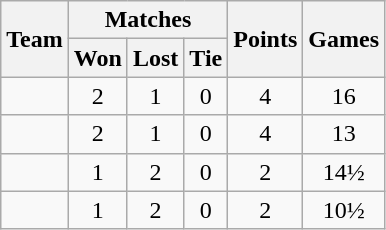<table class="wikitable" style="text-align:center">
<tr>
<th rowspan=2>Team</th>
<th colspan=3>Matches</th>
<th rowspan=2>Points</th>
<th rowspan=2>Games</th>
</tr>
<tr>
<th>Won</th>
<th>Lost</th>
<th>Tie</th>
</tr>
<tr>
<td align=left></td>
<td>2</td>
<td>1</td>
<td>0</td>
<td>4</td>
<td>16</td>
</tr>
<tr>
<td align=left></td>
<td>2</td>
<td>1</td>
<td>0</td>
<td>4</td>
<td>13</td>
</tr>
<tr>
<td align=left></td>
<td>1</td>
<td>2</td>
<td>0</td>
<td>2</td>
<td>14½</td>
</tr>
<tr>
<td align=left></td>
<td>1</td>
<td>2</td>
<td>0</td>
<td>2</td>
<td>10½</td>
</tr>
</table>
